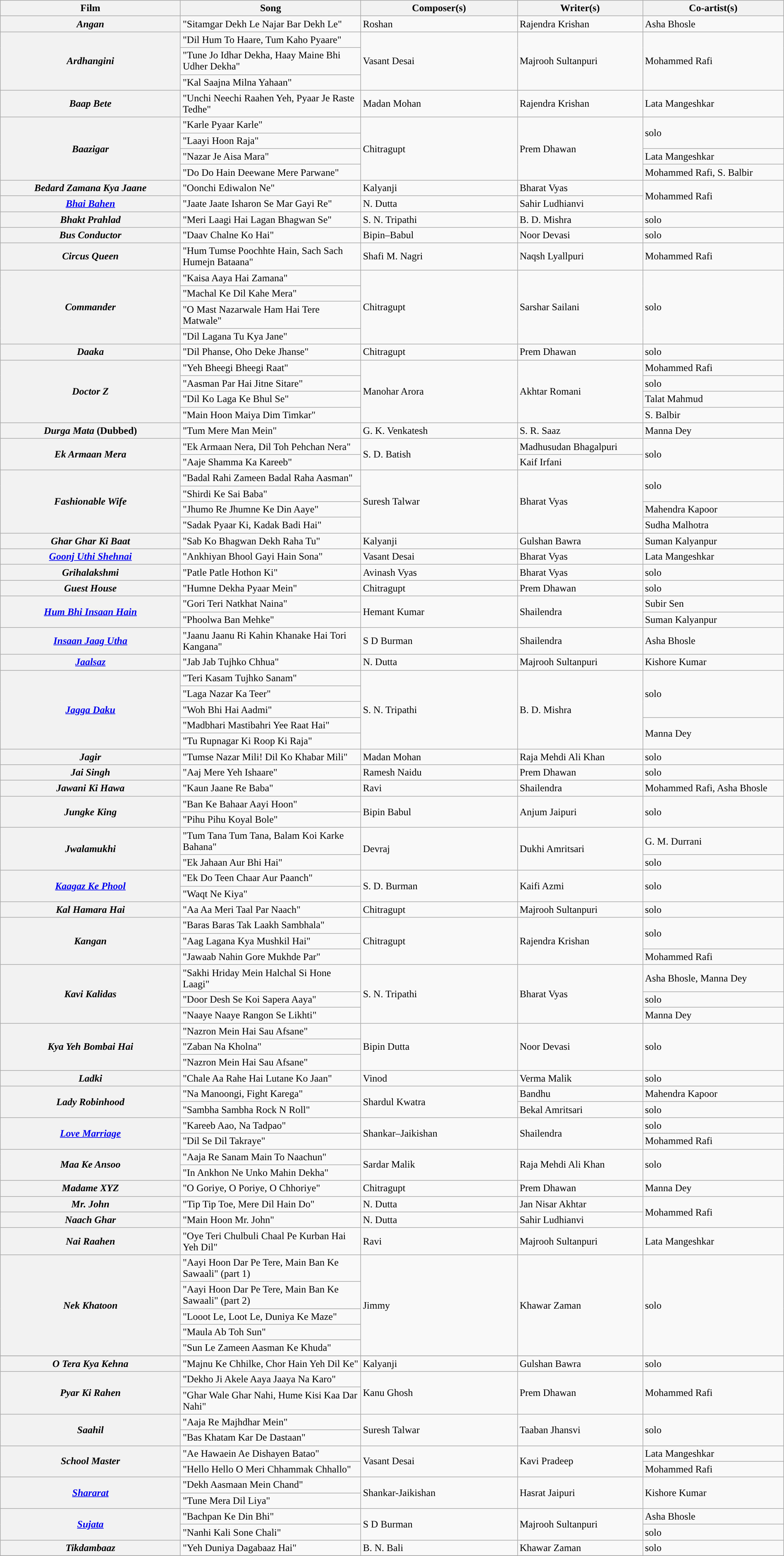<table class="wikitable plainrowheaders" width="100%" textcolor:#000;">
<tr style="background:#b0e0e66;">
<th scope="col" width=23%><strong>Film</strong></th>
<th scope="col" width=23%><strong>Song</strong></th>
<th scope="col" width=20%><strong>Composer(s)</strong></th>
<th scope="col" width=16%><strong>Writer(s)</strong></th>
<th scope="col" width=18%><strong>Co-artist(s)</strong></th>
</tr>
<tr>
<th><em>Angan</em></th>
<td>"Sitamgar Dekh Le Najar Bar Dekh Le"</td>
<td>Roshan</td>
<td>Rajendra Krishan</td>
<td>Asha Bhosle</td>
</tr>
<tr>
<th Rowspan=3><em>Ardhangini</em></th>
<td>"Dil Hum To Haare, Tum Kaho Pyaare"</td>
<td rowspan=3>Vasant Desai</td>
<td rowspan=3>Majrooh Sultanpuri</td>
<td rowspan=3>Mohammed Rafi</td>
</tr>
<tr>
<td>"Tune Jo Idhar Dekha, Haay Maine Bhi Udher Dekha"</td>
</tr>
<tr>
<td>"Kal Saajna Milna Yahaan"</td>
</tr>
<tr>
<th><em>Baap Bete</em></th>
<td>"Unchi Neechi Raahen Yeh, Pyaar Je Raste Tedhe"</td>
<td>Madan Mohan</td>
<td>Rajendra Krishan</td>
<td>Lata Mangeshkar</td>
</tr>
<tr>
<th Rowspan=4><em>Baazigar</em></th>
<td>"Karle Pyaar Karle"</td>
<td rowspan=4>Chitragupt</td>
<td rowspan=4>Prem Dhawan</td>
<td rowspan=2>solo</td>
</tr>
<tr>
<td>"Laayi Hoon Raja"</td>
</tr>
<tr>
<td>"Nazar Je Aisa Mara"</td>
<td>Lata Mangeshkar</td>
</tr>
<tr>
<td>"Do Do Hain Deewane Mere Parwane"</td>
<td>Mohammed Rafi, S. Balbir</td>
</tr>
<tr>
<th><em>Bedard Zamana Kya Jaane</em></th>
<td>"Oonchi Ediwalon Ne"</td>
<td>Kalyanji</td>
<td>Bharat Vyas</td>
<td rowspan=2>Mohammed Rafi</td>
</tr>
<tr>
<th><em><a href='#'>Bhai Bahen</a></em></th>
<td>"Jaate Jaate Isharon Se Mar Gayi Re"</td>
<td>N. Dutta</td>
<td>Sahir Ludhianvi</td>
</tr>
<tr>
<th Rowspan=1><em>Bhakt Prahlad</em></th>
<td>"Meri Laagi Hai Lagan Bhagwan Se"</td>
<td>S. N. Tripathi</td>
<td>B. D. Mishra</td>
<td>solo</td>
</tr>
<tr>
<th><em>Bus Conductor</em></th>
<td>"Daav Chalne Ko Hai"</td>
<td>Bipin–Babul</td>
<td>Noor Devasi</td>
<td>solo</td>
</tr>
<tr>
<th><em>Circus Queen</em></th>
<td>"Hum Tumse Poochhte Hain, Sach Sach Humejn Bataana"</td>
<td>Shafi M. Nagri</td>
<td>Naqsh Lyallpuri</td>
<td>Mohammed Rafi</td>
</tr>
<tr>
<th Rowspan=4><em>Commander</em></th>
<td>"Kaisa Aaya Hai Zamana"</td>
<td rowspan=4>Chitragupt</td>
<td rowspan=4>Sarshar Sailani</td>
<td rowspan=4>solo</td>
</tr>
<tr>
<td>"Machal Ke Dil Kahe Mera"</td>
</tr>
<tr>
<td>"O Mast Nazarwale Ham Hai Tere Matwale"</td>
</tr>
<tr>
<td>"Dil Lagana Tu Kya Jane"</td>
</tr>
<tr>
<th><em>Daaka</em></th>
<td>"Dil Phanse, Oho Deke Jhanse"</td>
<td>Chitragupt</td>
<td>Prem Dhawan</td>
<td>solo</td>
</tr>
<tr>
<th Rowspan=4><em>Doctor Z</em></th>
<td>"Yeh Bheegi Bheegi Raat"</td>
<td rowspan=4>Manohar Arora</td>
<td rowspan=4>Akhtar Romani</td>
<td>Mohammed Rafi</td>
</tr>
<tr>
<td>"Aasman Par Hai Jitne Sitare"</td>
<td>solo</td>
</tr>
<tr>
<td>"Dil Ko Laga Ke Bhul Se"</td>
<td>Talat Mahmud</td>
</tr>
<tr>
<td>"Main Hoon Maiya Dim Timkar"</td>
<td>S. Balbir</td>
</tr>
<tr>
<th><em>Durga Mata</em> (Dubbed)</th>
<td>"Tum Mere Man Mein"</td>
<td>G. K. Venkatesh</td>
<td>S. R. Saaz</td>
<td>Manna Dey</td>
</tr>
<tr>
<th Rowspan=2><em>Ek Armaan Mera</em></th>
<td>"Ek Armaan Nera, Dil Toh Pehchan Nera"</td>
<td Rowspan=2>S. D. Batish</td>
<td>Madhusudan Bhagalpuri</td>
<td Rowspan=2>solo</td>
</tr>
<tr>
<td>"Aaje Shamma Ka Kareeb"</td>
<td>Kaif Irfani</td>
</tr>
<tr>
<th Rowspan=4><em>Fashionable Wife</em></th>
<td>"Badal Rahi Zameen Badal Raha Aasman"</td>
<td rowspan=4>Suresh Talwar</td>
<td rowspan=4>Bharat Vyas</td>
<td rowspan=2>solo</td>
</tr>
<tr>
<td>"Shirdi Ke Sai Baba"</td>
</tr>
<tr>
<td>"Jhumo Re Jhumne Ke Din Aaye"</td>
<td>Mahendra Kapoor</td>
</tr>
<tr>
<td>"Sadak Pyaar Ki, Kadak Badi Hai"</td>
<td>Sudha Malhotra</td>
</tr>
<tr>
<th><em>Ghar Ghar Ki Baat</em></th>
<td>"Sab Ko Bhagwan Dekh Raha Tu"</td>
<td>Kalyanji</td>
<td>Gulshan Bawra</td>
<td>Suman Kalyanpur</td>
</tr>
<tr>
<th><em><a href='#'>Goonj Uthi Shehnai</a></em></th>
<td>"Ankhiyan Bhool Gayi Hain Sona"</td>
<td>Vasant Desai</td>
<td>Bharat Vyas</td>
<td>Lata Mangeshkar</td>
</tr>
<tr>
<th><em>Grihalakshmi</em></th>
<td>"Patle Patle Hothon Ki"</td>
<td>Avinash Vyas</td>
<td>Bharat Vyas</td>
<td>solo</td>
</tr>
<tr>
<th><em>Guest House</em></th>
<td>"Humne Dekha Pyaar Mein"</td>
<td>Chitragupt</td>
<td>Prem Dhawan</td>
<td>solo</td>
</tr>
<tr>
<th Rowspan=2><em><a href='#'>Hum Bhi Insaan Hain</a></em></th>
<td>"Gori Teri Natkhat Naina"</td>
<td rowspan=2>Hemant Kumar</td>
<td rowspan=2>Shailendra</td>
<td>Subir Sen</td>
</tr>
<tr>
<td>"Phoolwa Ban Mehke"</td>
<td>Suman Kalyanpur</td>
</tr>
<tr>
<th><em><a href='#'>Insaan Jaag Utha</a></em></th>
<td>"Jaanu Jaanu Ri Kahin Khanake Hai Tori Kangana"</td>
<td>S D Burman</td>
<td>Shailendra</td>
<td>Asha Bhosle</td>
</tr>
<tr>
<th><em><a href='#'>Jaalsaz</a></em></th>
<td>"Jab Jab Tujhko Chhua"</td>
<td>N. Dutta</td>
<td>Majrooh Sultanpuri</td>
<td>Kishore Kumar</td>
</tr>
<tr>
<th Rowspan=5><em><a href='#'>Jagga Daku</a></em></th>
<td>"Teri Kasam Tujhko Sanam"</td>
<td rowspan=5>S. N. Tripathi</td>
<td rowspan=5>B. D. Mishra</td>
<td rowspan=3>solo</td>
</tr>
<tr>
<td>"Laga Nazar Ka Teer"</td>
</tr>
<tr>
<td>"Woh Bhi Hai Aadmi"</td>
</tr>
<tr>
<td>"Madbhari Mastibahri Yee Raat Hai"</td>
<td rowspan=2>Manna Dey</td>
</tr>
<tr>
<td>"Tu Rupnagar Ki Roop Ki Raja"</td>
</tr>
<tr>
<th><em>Jagir</em></th>
<td>"Tumse Nazar Mili! Dil Ko Khabar Mili"</td>
<td>Madan Mohan</td>
<td>Raja Mehdi Ali Khan</td>
<td>solo</td>
</tr>
<tr>
<th><em>Jai Singh</em></th>
<td>"Aaj Mere Yeh Ishaare"</td>
<td>Ramesh Naidu</td>
<td>Prem Dhawan</td>
<td>solo</td>
</tr>
<tr>
<th><em>Jawani Ki Hawa</em></th>
<td>"Kaun Jaane Re Baba"</td>
<td>Ravi</td>
<td>Shailendra</td>
<td>Mohammed Rafi, Asha Bhosle</td>
</tr>
<tr>
<th rowspan=2><em>Jungke King</em></th>
<td>"Ban Ke Bahaar Aayi Hoon"</td>
<td rowspan=2>Bipin Babul</td>
<td rowspan=2>Anjum Jaipuri</td>
<td rowspan=2>solo</td>
</tr>
<tr>
<td>"Pihu Pihu Koyal Bole"</td>
</tr>
<tr>
<th Rowspan=2><em>Jwalamukhi</em></th>
<td>"Tum Tana Tum Tana, Balam Koi Karke Bahana"</td>
<td Rowspan=2>Devraj</td>
<td rowspan=2>Dukhi Amritsari</td>
<td>G. M. Durrani</td>
</tr>
<tr>
<td>"Ek Jahaan Aur Bhi Hai"</td>
<td>solo</td>
</tr>
<tr>
<th rowspan=2><em><a href='#'>Kaagaz Ke Phool</a></em></th>
<td>"Ek Do Teen Chaar Aur Paanch"</td>
<td rowspan=2>S. D. Burman</td>
<td rowspan=2>Kaifi Azmi</td>
<td rowspan=2>solo</td>
</tr>
<tr>
<td>"Waqt Ne Kiya"</td>
</tr>
<tr>
<th Rowspan=1><em>Kal Hamara Hai</em></th>
<td>"Aa Aa Meri Taal Par Naach"</td>
<td>Chitragupt</td>
<td>Majrooh Sultanpuri</td>
<td>solo</td>
</tr>
<tr>
<th Rowspan=3><em>Kangan</em></th>
<td>"Baras Baras Tak Laakh Sambhala"</td>
<td rowspan=3>Chitragupt</td>
<td rowspan=3>Rajendra Krishan</td>
<td rowspan=2>solo</td>
</tr>
<tr>
<td>"Aag Lagana Kya Mushkil Hai"</td>
</tr>
<tr>
<td>"Jawaab Nahin Gore Mukhde Par"</td>
<td>Mohammed Rafi</td>
</tr>
<tr>
<th Rowspan=3><em>Kavi Kalidas</em></th>
<td>"Sakhi Hriday Mein Halchal Si Hone Laagi"</td>
<td rowspan=3>S. N. Tripathi</td>
<td rowspan=3>Bharat Vyas</td>
<td>Asha Bhosle, Manna Dey</td>
</tr>
<tr>
<td>"Door Desh Se Koi Sapera Aaya"</td>
<td>solo</td>
</tr>
<tr>
<td>"Naaye Naaye Rangon Se Likhti"</td>
<td>Manna Dey</td>
</tr>
<tr>
<th Rowspan=3><em>Kya Yeh Bombai Hai</em></th>
<td>"Nazron Mein Hai Sau Afsane"</td>
<td rowspan=3>Bipin Dutta</td>
<td rowspan=3>Noor Devasi</td>
<td rowspan=3>solo</td>
</tr>
<tr>
<td>"Zaban Na Kholna"</td>
</tr>
<tr>
<td>"Nazron Mein Hai Sau Afsane"</td>
</tr>
<tr>
<th><em>Ladki</em></th>
<td>"Chale Aa Rahe Hai Lutane Ko Jaan"</td>
<td>Vinod</td>
<td>Verma Malik</td>
<td>solo</td>
</tr>
<tr>
<th Rowspan=2><em>Lady Robinhood</em></th>
<td>"Na Manoongi, Fight Karega"</td>
<td rowspan=2>Shardul Kwatra</td>
<td>Bandhu</td>
<td>Mahendra Kapoor</td>
</tr>
<tr>
<td>"Sambha Sambha Rock N Roll"</td>
<td>Bekal Amritsari</td>
<td>solo</td>
</tr>
<tr>
<th Rowspan=2><em><a href='#'>Love Marriage</a></em></th>
<td>"Kareeb Aao, Na Tadpao"</td>
<td Rowspan=2>Shankar–Jaikishan</td>
<td rowspan=2>Shailendra</td>
<td>solo</td>
</tr>
<tr>
<td>"Dil Se Dil Takraye"</td>
<td>Mohammed Rafi</td>
</tr>
<tr>
<th rowspan=2><em>Maa Ke Ansoo</em></th>
<td>"Aaja Re Sanam Main To Naachun"</td>
<td rowspan=2>Sardar Malik</td>
<td rowspan=2>Raja Mehdi Ali Khan</td>
<td rowspan=2>solo</td>
</tr>
<tr>
<td>"In Ankhon Ne Unko Mahin Dekha"</td>
</tr>
<tr>
<th><em>Madame XYZ</em></th>
<td>"O Goriye, O Poriye, O Chhoriye"</td>
<td>Chitragupt</td>
<td>Prem Dhawan</td>
<td>Manna Dey</td>
</tr>
<tr>
<th><em>Mr. John</em></th>
<td>"Tip Tip Toe, Mere Dil Hain Do"</td>
<td>N. Dutta</td>
<td>Jan Nisar Akhtar</td>
<td rowspan=2>Mohammed Rafi</td>
</tr>
<tr>
<th><em>Naach Ghar</em></th>
<td>"Main Hoon Mr. John"</td>
<td>N. Dutta</td>
<td>Sahir Ludhianvi</td>
</tr>
<tr>
<th><em>Nai Raahen</em></th>
<td>"Oye Teri Chulbuli Chaal Pe Kurban Hai Yeh Dil"</td>
<td>Ravi</td>
<td>Majrooh Sultanpuri</td>
<td>Lata Mangeshkar</td>
</tr>
<tr>
<th Rowspan=5><em>Nek Khatoon</em></th>
<td>"Aayi Hoon Dar Pe Tere, Main Ban Ke Sawaali" (part 1)</td>
<td rowspan=5>Jimmy</td>
<td rowspan=5>Khawar Zaman</td>
<td rowspan=5>solo</td>
</tr>
<tr>
<td>"Aayi Hoon Dar Pe Tere, Main Ban Ke Sawaali" (part 2)</td>
</tr>
<tr>
<td>"Looot Le, Loot Le, Duniya Ke Maze"</td>
</tr>
<tr>
<td>"Maula Ab Toh Sun"</td>
</tr>
<tr>
<td>"Sun Le Zameen Aasman Ke Khuda"</td>
</tr>
<tr>
</tr>
<tr>
<th><em>O Tera Kya Kehna</em></th>
<td>"Majnu Ke Chhilke, Chor Hain Yeh Dil Ke"</td>
<td>Kalyanji</td>
<td>Gulshan Bawra</td>
<td>solo</td>
</tr>
<tr>
<th Rowspan=2><em>Pyar Ki Rahen</em></th>
<td>"Dekho Ji Akele Aaya Jaaya Na Karo"</td>
<td rowspan=2>Kanu Ghosh</td>
<td rowspan=2>Prem Dhawan</td>
<td rowspan=2>Mohammed Rafi</td>
</tr>
<tr>
<td>"Ghar Wale Ghar Nahi, Hume Kisi Kaa Dar Nahi"</td>
</tr>
<tr>
<th Rowspan=2><em>Saahil</em></th>
<td>"Aaja Re Majhdhar Mein"</td>
<td rowspan=2>Suresh Talwar</td>
<td rowspan=2>Taaban Jhansvi</td>
<td rowspan=2>solo</td>
</tr>
<tr>
<td>"Bas Khatam Kar De Dastaan"</td>
</tr>
<tr>
<th Rowspan=2><em>School Master</em></th>
<td>"Ae Hawaein Ae Dishayen Batao"</td>
<td rowspan=2>Vasant Desai</td>
<td rowspan=2>Kavi Pradeep</td>
<td>Lata Mangeshkar</td>
</tr>
<tr>
<td>"Hello Hello O Meri Chhammak Chhallo"</td>
<td>Mohammed Rafi</td>
</tr>
<tr>
<th rowspan=2><em><a href='#'>Shararat</a></em></th>
<td>"Dekh Aasmaan Mein Chand"</td>
<td rowspan=2>Shankar-Jaikishan</td>
<td rowspan=2>Hasrat Jaipuri</td>
<td rowspan=2>Kishore Kumar</td>
</tr>
<tr>
<td>"Tune Mera Dil Liya"</td>
</tr>
<tr>
<th Rowspan=2><em><a href='#'>Sujata</a></em></th>
<td>"Bachpan Ke Din Bhi"</td>
<td rowspan=2>S D Burman</td>
<td rowspan=2>Majrooh Sultanpuri</td>
<td>Asha Bhosle</td>
</tr>
<tr>
<td>"Nanhi Kali Sone Chali"</td>
<td rowspan=1>solo</td>
</tr>
<tr>
<th><em>Tikdambaaz</em></th>
<td>"Yeh Duniya Dagabaaz Hai"</td>
<td>B. N. Bali</td>
<td>Khawar Zaman</td>
<td>solo</td>
</tr>
<tr>
</tr>
</table>
